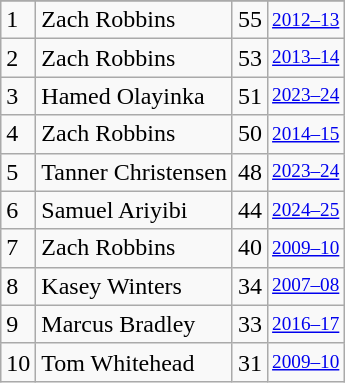<table class="wikitable">
<tr>
</tr>
<tr>
<td>1</td>
<td>Zach Robbins</td>
<td>55</td>
<td style="font-size:80%;"><a href='#'>2012–13</a></td>
</tr>
<tr>
<td>2</td>
<td>Zach Robbins</td>
<td>53</td>
<td style="font-size:80%;"><a href='#'>2013–14</a></td>
</tr>
<tr>
<td>3</td>
<td>Hamed Olayinka</td>
<td>51</td>
<td style="font-size:80%;"><a href='#'>2023–24</a></td>
</tr>
<tr>
<td>4</td>
<td>Zach Robbins</td>
<td>50</td>
<td style="font-size:80%;"><a href='#'>2014–15</a></td>
</tr>
<tr>
<td>5</td>
<td>Tanner Christensen</td>
<td>48</td>
<td style="font-size:80%;"><a href='#'>2023–24</a></td>
</tr>
<tr>
<td>6</td>
<td>Samuel Ariyibi</td>
<td>44</td>
<td style="font-size:80%;"><a href='#'>2024–25</a></td>
</tr>
<tr>
<td>7</td>
<td>Zach Robbins</td>
<td>40</td>
<td style="font-size:80%;"><a href='#'>2009–10</a></td>
</tr>
<tr>
<td>8</td>
<td>Kasey Winters</td>
<td>34</td>
<td style="font-size:80%;"><a href='#'>2007–08</a></td>
</tr>
<tr>
<td>9</td>
<td>Marcus Bradley</td>
<td>33</td>
<td style="font-size:80%;"><a href='#'>2016–17</a></td>
</tr>
<tr>
<td>10</td>
<td>Tom Whitehead</td>
<td>31</td>
<td style="font-size:80%;"><a href='#'>2009–10</a></td>
</tr>
</table>
